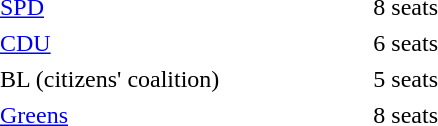<table cellpadding="2" style="width:300px; text-align:right; white-space:nowrap;">
<tr>
<td style="text-align:left;"><a href='#'>SPD</a></td>
<td>8 seats</td>
</tr>
<tr>
<td style="text-align:left;"><a href='#'>CDU</a></td>
<td>6 seats</td>
</tr>
<tr>
<td style="text-align:left;">BL (citizens' coalition)</td>
<td>5 seats</td>
</tr>
<tr>
<td style="text-align:left;"><a href='#'>Greens</a></td>
<td>8 seats</td>
</tr>
</table>
